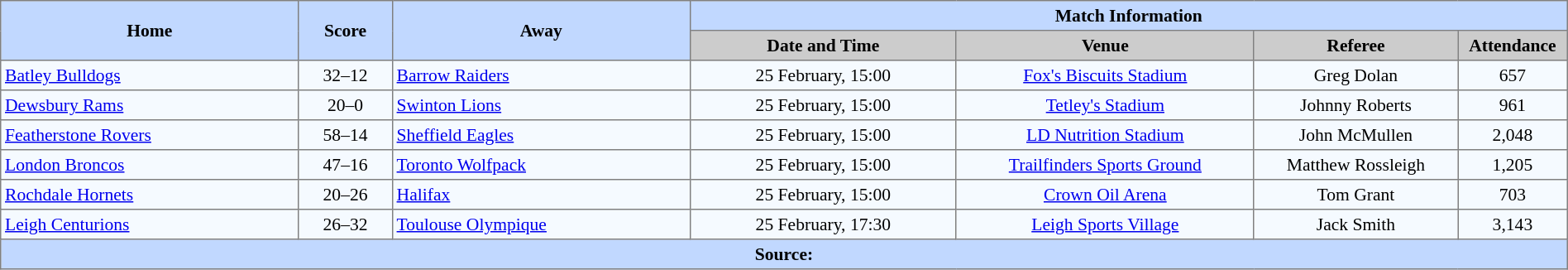<table border="1" cellpadding="3" cellspacing="0" style="border-collapse:collapse; font-size:90%; text-align:center; width:100%;">
<tr style="background:#c1d8ff;">
<th rowspan="2" style="width:19%;">Home</th>
<th rowspan="2" style="width:6%;">Score</th>
<th rowspan="2" style="width:19%;">Away</th>
<th colspan=4>Match Information</th>
</tr>
<tr style="background:#ccc;">
<th width=17%>Date and Time</th>
<th width=19%>Venue</th>
<th width=13%>Referee</th>
<th width=7%>Attendance</th>
</tr>
<tr style="background:#f5faff;">
<td align=left> <a href='#'>Batley Bulldogs</a></td>
<td>32–12</td>
<td align=left> <a href='#'>Barrow Raiders</a></td>
<td>25 February, 15:00</td>
<td><a href='#'>Fox's Biscuits Stadium</a></td>
<td>Greg Dolan</td>
<td>657</td>
</tr>
<tr style="background:#f5faff;">
<td align=left> <a href='#'>Dewsbury Rams</a></td>
<td>20–0</td>
<td align=left> <a href='#'>Swinton Lions</a></td>
<td>25 February, 15:00</td>
<td><a href='#'>Tetley's Stadium</a></td>
<td>Johnny Roberts</td>
<td>961</td>
</tr>
<tr style="background:#f5faff;">
<td align=left> <a href='#'>Featherstone Rovers</a></td>
<td>58–14 </td>
<td align=left> <a href='#'>Sheffield Eagles</a></td>
<td>25 February, 15:00</td>
<td><a href='#'>LD Nutrition Stadium</a></td>
<td>John McMullen</td>
<td>2,048</td>
</tr>
<tr style="background:#f5faff;">
<td align=left> <a href='#'>London Broncos</a></td>
<td>47–16</td>
<td align=left> <a href='#'>Toronto Wolfpack</a></td>
<td>25 February, 15:00</td>
<td><a href='#'>Trailfinders Sports Ground</a></td>
<td>Matthew Rossleigh</td>
<td>1,205</td>
</tr>
<tr style="background:#f5faff;">
<td align=left> <a href='#'>Rochdale Hornets</a></td>
<td>20–26</td>
<td align=left> <a href='#'>Halifax</a></td>
<td>25 February, 15:00</td>
<td><a href='#'>Crown Oil Arena</a></td>
<td>Tom Grant</td>
<td>703</td>
</tr>
<tr style="background:#f5faff;">
<td align=left> <a href='#'>Leigh Centurions</a></td>
<td>26–32</td>
<td align=left> <a href='#'>Toulouse Olympique</a></td>
<td>25 February, 17:30</td>
<td><a href='#'>Leigh Sports Village</a></td>
<td>Jack Smith</td>
<td>3,143</td>
</tr>
<tr style="background:#c1d8ff;">
<th colspan=7>Source:</th>
</tr>
</table>
